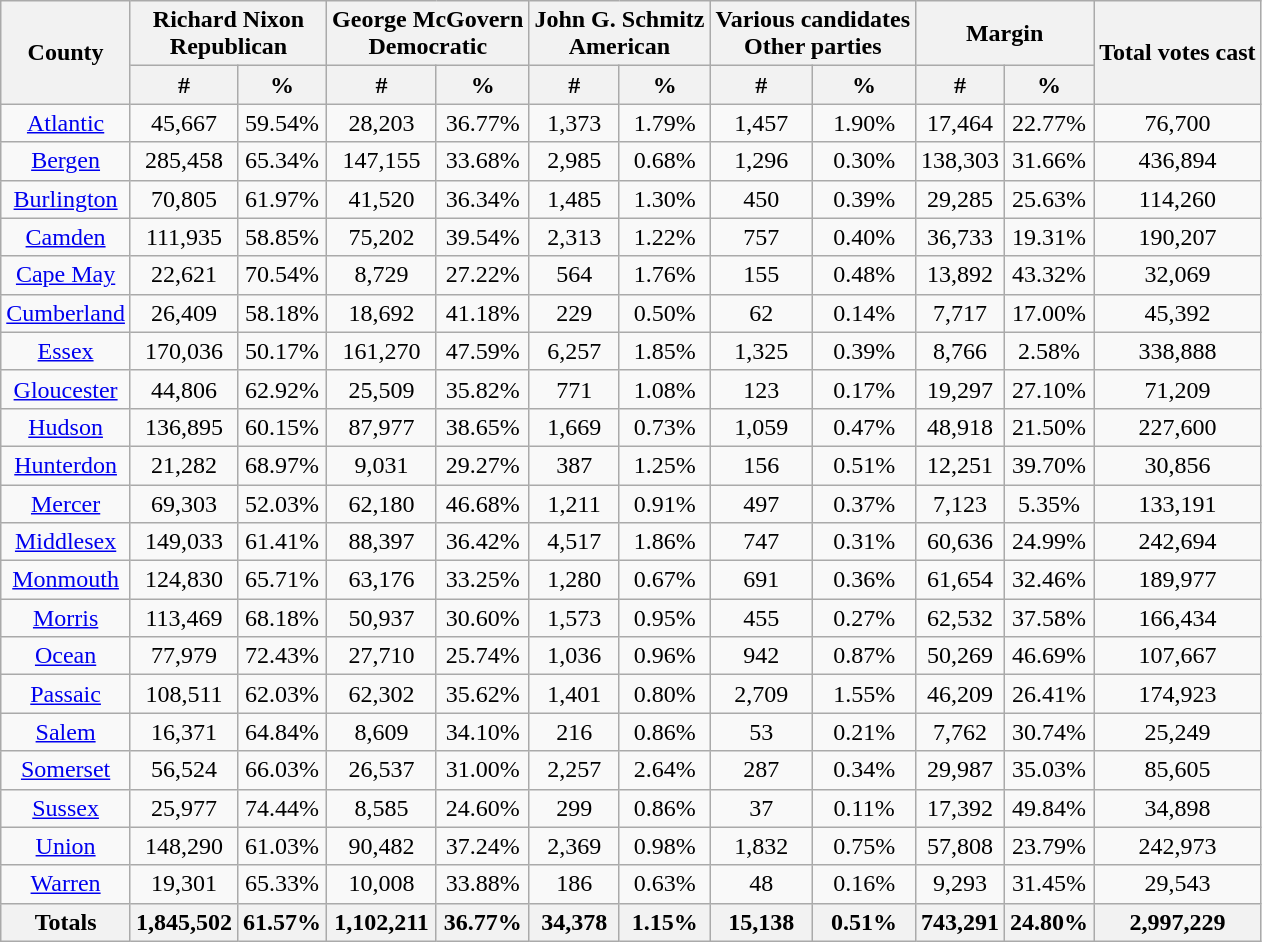<table class="wikitable sortable">
<tr>
<th rowspan="2">County</th>
<th colspan="2">Richard Nixon<br>Republican</th>
<th colspan="2">George McGovern<br>Democratic</th>
<th colspan="2">John G. Schmitz<br>American</th>
<th colspan="2">Various candidates<br>Other parties</th>
<th colspan="2">Margin</th>
<th rowspan="2" data-sort-type="number">Total votes cast</th>
</tr>
<tr>
<th data-sort-type="number">#</th>
<th data-sort-type="number">%</th>
<th data-sort-type="number">#</th>
<th data-sort-type="number">%</th>
<th data-sort-type="number">#</th>
<th data-sort-type="number">%</th>
<th data-sort-type="number">#</th>
<th data-sort-type="number">%</th>
<th data-sort-type="number">#</th>
<th data-sort-type="number">%</th>
</tr>
<tr style="text-align:center;">
<td><a href='#'>Atlantic</a></td>
<td>45,667</td>
<td>59.54%</td>
<td>28,203</td>
<td>36.77%</td>
<td>1,373</td>
<td>1.79%</td>
<td>1,457</td>
<td>1.90%</td>
<td>17,464</td>
<td>22.77%</td>
<td>76,700</td>
</tr>
<tr style="text-align:center;">
<td><a href='#'>Bergen</a></td>
<td>285,458</td>
<td>65.34%</td>
<td>147,155</td>
<td>33.68%</td>
<td>2,985</td>
<td>0.68%</td>
<td>1,296</td>
<td>0.30%</td>
<td>138,303</td>
<td>31.66%</td>
<td>436,894</td>
</tr>
<tr style="text-align:center;">
<td><a href='#'>Burlington</a></td>
<td>70,805</td>
<td>61.97%</td>
<td>41,520</td>
<td>36.34%</td>
<td>1,485</td>
<td>1.30%</td>
<td>450</td>
<td>0.39%</td>
<td>29,285</td>
<td>25.63%</td>
<td>114,260</td>
</tr>
<tr style="text-align:center;">
<td><a href='#'>Camden</a></td>
<td>111,935</td>
<td>58.85%</td>
<td>75,202</td>
<td>39.54%</td>
<td>2,313</td>
<td>1.22%</td>
<td>757</td>
<td>0.40%</td>
<td>36,733</td>
<td>19.31%</td>
<td>190,207</td>
</tr>
<tr style="text-align:center;">
<td><a href='#'>Cape May</a></td>
<td>22,621</td>
<td>70.54%</td>
<td>8,729</td>
<td>27.22%</td>
<td>564</td>
<td>1.76%</td>
<td>155</td>
<td>0.48%</td>
<td>13,892</td>
<td>43.32%</td>
<td>32,069</td>
</tr>
<tr style="text-align:center;">
<td><a href='#'>Cumberland</a></td>
<td>26,409</td>
<td>58.18%</td>
<td>18,692</td>
<td>41.18%</td>
<td>229</td>
<td>0.50%</td>
<td>62</td>
<td>0.14%</td>
<td>7,717</td>
<td>17.00%</td>
<td>45,392</td>
</tr>
<tr style="text-align:center;">
<td><a href='#'>Essex</a></td>
<td>170,036</td>
<td>50.17%</td>
<td>161,270</td>
<td>47.59%</td>
<td>6,257</td>
<td>1.85%</td>
<td>1,325</td>
<td>0.39%</td>
<td>8,766</td>
<td>2.58%</td>
<td>338,888</td>
</tr>
<tr style="text-align:center;">
<td><a href='#'>Gloucester</a></td>
<td>44,806</td>
<td>62.92%</td>
<td>25,509</td>
<td>35.82%</td>
<td>771</td>
<td>1.08%</td>
<td>123</td>
<td>0.17%</td>
<td>19,297</td>
<td>27.10%</td>
<td>71,209</td>
</tr>
<tr style="text-align:center;">
<td><a href='#'>Hudson</a></td>
<td>136,895</td>
<td>60.15%</td>
<td>87,977</td>
<td>38.65%</td>
<td>1,669</td>
<td>0.73%</td>
<td>1,059</td>
<td>0.47%</td>
<td>48,918</td>
<td>21.50%</td>
<td>227,600</td>
</tr>
<tr style="text-align:center;">
<td><a href='#'>Hunterdon</a></td>
<td>21,282</td>
<td>68.97%</td>
<td>9,031</td>
<td>29.27%</td>
<td>387</td>
<td>1.25%</td>
<td>156</td>
<td>0.51%</td>
<td>12,251</td>
<td>39.70%</td>
<td>30,856</td>
</tr>
<tr style="text-align:center;">
<td><a href='#'>Mercer</a></td>
<td>69,303</td>
<td>52.03%</td>
<td>62,180</td>
<td>46.68%</td>
<td>1,211</td>
<td>0.91%</td>
<td>497</td>
<td>0.37%</td>
<td>7,123</td>
<td>5.35%</td>
<td>133,191</td>
</tr>
<tr style="text-align:center;">
<td><a href='#'>Middlesex</a></td>
<td>149,033</td>
<td>61.41%</td>
<td>88,397</td>
<td>36.42%</td>
<td>4,517</td>
<td>1.86%</td>
<td>747</td>
<td>0.31%</td>
<td>60,636</td>
<td>24.99%</td>
<td>242,694</td>
</tr>
<tr style="text-align:center;">
<td><a href='#'>Monmouth</a></td>
<td>124,830</td>
<td>65.71%</td>
<td>63,176</td>
<td>33.25%</td>
<td>1,280</td>
<td>0.67%</td>
<td>691</td>
<td>0.36%</td>
<td>61,654</td>
<td>32.46%</td>
<td>189,977</td>
</tr>
<tr style="text-align:center;">
<td><a href='#'>Morris</a></td>
<td>113,469</td>
<td>68.18%</td>
<td>50,937</td>
<td>30.60%</td>
<td>1,573</td>
<td>0.95%</td>
<td>455</td>
<td>0.27%</td>
<td>62,532</td>
<td>37.58%</td>
<td>166,434</td>
</tr>
<tr style="text-align:center;">
<td><a href='#'>Ocean</a></td>
<td>77,979</td>
<td>72.43%</td>
<td>27,710</td>
<td>25.74%</td>
<td>1,036</td>
<td>0.96%</td>
<td>942</td>
<td>0.87%</td>
<td>50,269</td>
<td>46.69%</td>
<td>107,667</td>
</tr>
<tr style="text-align:center;">
<td><a href='#'>Passaic</a></td>
<td>108,511</td>
<td>62.03%</td>
<td>62,302</td>
<td>35.62%</td>
<td>1,401</td>
<td>0.80%</td>
<td>2,709</td>
<td>1.55%</td>
<td>46,209</td>
<td>26.41%</td>
<td>174,923</td>
</tr>
<tr style="text-align:center;">
<td><a href='#'>Salem</a></td>
<td>16,371</td>
<td>64.84%</td>
<td>8,609</td>
<td>34.10%</td>
<td>216</td>
<td>0.86%</td>
<td>53</td>
<td>0.21%</td>
<td>7,762</td>
<td>30.74%</td>
<td>25,249</td>
</tr>
<tr style="text-align:center;">
<td><a href='#'>Somerset</a></td>
<td>56,524</td>
<td>66.03%</td>
<td>26,537</td>
<td>31.00%</td>
<td>2,257</td>
<td>2.64%</td>
<td>287</td>
<td>0.34%</td>
<td>29,987</td>
<td>35.03%</td>
<td>85,605</td>
</tr>
<tr style="text-align:center;">
<td><a href='#'>Sussex</a></td>
<td>25,977</td>
<td>74.44%</td>
<td>8,585</td>
<td>24.60%</td>
<td>299</td>
<td>0.86%</td>
<td>37</td>
<td>0.11%</td>
<td>17,392</td>
<td>49.84%</td>
<td>34,898</td>
</tr>
<tr style="text-align:center;">
<td><a href='#'>Union</a></td>
<td>148,290</td>
<td>61.03%</td>
<td>90,482</td>
<td>37.24%</td>
<td>2,369</td>
<td>0.98%</td>
<td>1,832</td>
<td>0.75%</td>
<td>57,808</td>
<td>23.79%</td>
<td>242,973</td>
</tr>
<tr style="text-align:center;">
<td><a href='#'>Warren</a></td>
<td>19,301</td>
<td>65.33%</td>
<td>10,008</td>
<td>33.88%</td>
<td>186</td>
<td>0.63%</td>
<td>48</td>
<td>0.16%</td>
<td>9,293</td>
<td>31.45%</td>
<td>29,543</td>
</tr>
<tr style="text-align:center;">
<th>Totals</th>
<th>1,845,502</th>
<th>61.57%</th>
<th>1,102,211</th>
<th>36.77%</th>
<th>34,378</th>
<th>1.15%</th>
<th>15,138</th>
<th>0.51%</th>
<th>743,291</th>
<th>24.80%</th>
<th>2,997,229</th>
</tr>
</table>
